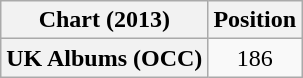<table class="wikitable sortable plainrowheaders" style="text-align:center">
<tr>
<th scope="col">Chart (2013)</th>
<th scope="col">Position</th>
</tr>
<tr>
<th scope="row">UK Albums (OCC)</th>
<td>186</td>
</tr>
</table>
